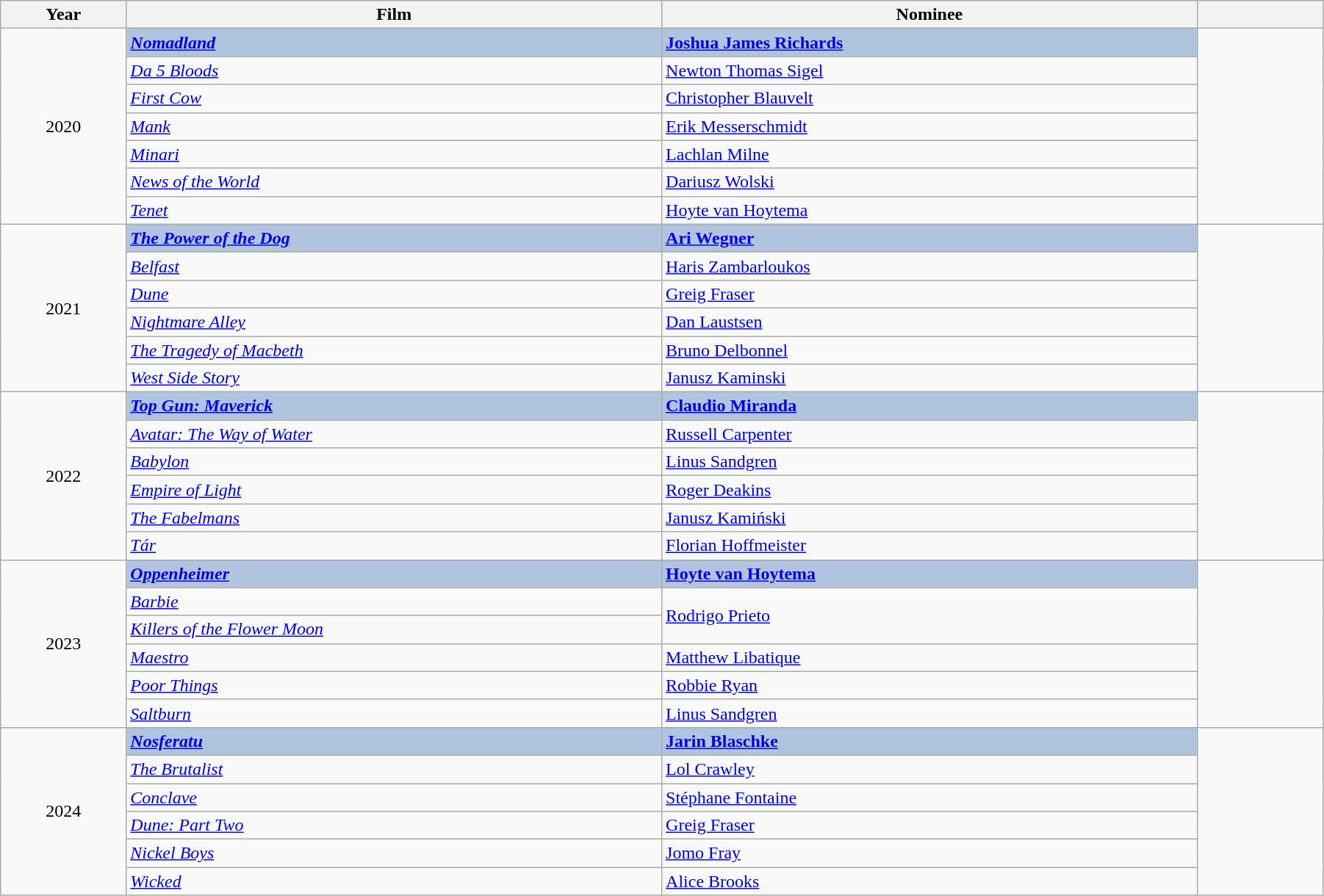<table class="wikitable" width="95%" cellpadding="5">
<tr>
<th width="100">Year</th>
<th width="450">Film</th>
<th width="450">Nominee</th>
<th width="100"></th>
</tr>
<tr>
<td rowspan="7" style="text-align:center;">2020</td>
<td style="background:#B0C4DE;"><strong><em><a href='#'>Nomadland</a></em></strong></td>
<td style="background:#B0C4DE;"><strong><a href='#'>Joshua James Richards</a></strong></td>
<td style="text-align:center;" rowspan="7"></td>
</tr>
<tr>
<td><em><a href='#'>Da 5 Bloods</a></em></td>
<td><a href='#'>Newton Thomas Sigel</a></td>
</tr>
<tr>
<td><em><a href='#'>First Cow</a></em></td>
<td><a href='#'>Christopher Blauvelt</a></td>
</tr>
<tr>
<td><em><a href='#'>Mank</a></em></td>
<td><a href='#'>Erik Messerschmidt</a></td>
</tr>
<tr>
<td><em><a href='#'>Minari</a></em></td>
<td><a href='#'>Lachlan Milne</a></td>
</tr>
<tr>
<td><em><a href='#'>News of the World</a></em></td>
<td><a href='#'>Dariusz Wolski</a></td>
</tr>
<tr>
<td><em><a href='#'>Tenet</a></em></td>
<td><a href='#'>Hoyte van Hoytema</a></td>
</tr>
<tr>
<td rowspan="6" style="text-align:center;">2021</td>
<td style="background:#B0C4DE;"><strong><em><a href='#'>The Power of the Dog</a></em></strong></td>
<td style="background:#B0C4DE;"><strong><a href='#'>Ari Wegner</a></strong></td>
<td style="text-align:center;" rowspan="6"></td>
</tr>
<tr>
<td><em><a href='#'>Belfast</a></em></td>
<td><a href='#'>Haris Zambarloukos</a></td>
</tr>
<tr>
<td><em><a href='#'>Dune</a></em></td>
<td><a href='#'>Greig Fraser</a></td>
</tr>
<tr>
<td><em><a href='#'>Nightmare Alley</a></em></td>
<td><a href='#'>Dan Laustsen</a></td>
</tr>
<tr>
<td><em><a href='#'>The Tragedy of Macbeth</a></em></td>
<td><a href='#'>Bruno Delbonnel</a></td>
</tr>
<tr>
<td><em><a href='#'>West Side Story</a></em></td>
<td><a href='#'>Janusz Kaminski</a></td>
</tr>
<tr>
<td rowspan="6" style="text-align:center;">2022</td>
<td style="background:#B0C4DE;"><strong><em><a href='#'>Top Gun: Maverick</a></em></strong></td>
<td style="background:#B0C4DE;"><strong><a href='#'>Claudio Miranda</a></strong></td>
<td style="text-align:center;" rowspan="6"></td>
</tr>
<tr>
<td><em><a href='#'>Avatar: The Way of Water</a></em></td>
<td><a href='#'>Russell Carpenter</a></td>
</tr>
<tr>
<td><em><a href='#'>Babylon</a></em></td>
<td><a href='#'>Linus Sandgren</a></td>
</tr>
<tr>
<td><em><a href='#'>Empire of Light</a></em></td>
<td><a href='#'>Roger Deakins</a></td>
</tr>
<tr>
<td><em><a href='#'>The Fabelmans</a></em></td>
<td><a href='#'>Janusz Kamiński</a></td>
</tr>
<tr>
<td><em><a href='#'>Tár</a></em></td>
<td><a href='#'>Florian Hoffmeister</a></td>
</tr>
<tr>
<td rowspan="6" style="text-align:center;">2023</td>
<td style="background:#B0C4DE;"><strong><em><a href='#'>Oppenheimer</a></em></strong></td>
<td style="background:#B0C4DE;"><strong><a href='#'>Hoyte van Hoytema</a></strong></td>
<td style="text-align:center;" rowspan="6"></td>
</tr>
<tr>
<td><em><a href='#'>Barbie</a></em></td>
<td rowspan="2"><a href='#'>Rodrigo Prieto</a></td>
</tr>
<tr>
<td><em><a href='#'>Killers of the Flower Moon</a></em></td>
</tr>
<tr>
<td><em><a href='#'>Maestro</a></em></td>
<td><a href='#'>Matthew Libatique</a></td>
</tr>
<tr>
<td><em><a href='#'>Poor Things</a></em></td>
<td><a href='#'>Robbie Ryan</a></td>
</tr>
<tr>
<td><em><a href='#'>Saltburn</a></em></td>
<td><a href='#'>Linus Sandgren</a></td>
</tr>
<tr>
<td rowspan="6" style="text-align:center;">2024</td>
<td style="background:#B0C4DE;"><strong><em><a href='#'>Nosferatu</a></em></strong></td>
<td style="background:#B0C4DE;"><strong><a href='#'>Jarin Blaschke</a></strong></td>
<td style="text-align:center;" rowspan="6"></td>
</tr>
<tr>
<td><em><a href='#'>The Brutalist</a></em></td>
<td><a href='#'>Lol Crawley</a></td>
</tr>
<tr>
<td><em><a href='#'>Conclave</a></em></td>
<td><a href='#'>Stéphane Fontaine</a></td>
</tr>
<tr>
<td><em><a href='#'>Dune: Part Two</a></em></td>
<td><a href='#'>Greig Fraser</a></td>
</tr>
<tr>
<td><em><a href='#'>Nickel Boys</a></em></td>
<td><a href='#'>Jomo Fray</a></td>
</tr>
<tr>
<td><em><a href='#'>Wicked</a></em></td>
<td><a href='#'>Alice Brooks</a></td>
</tr>
</table>
